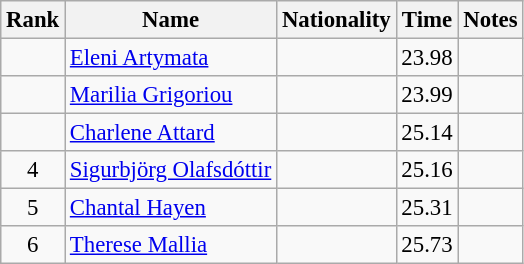<table class="wikitable sortable" style="text-align:center; font-size:95%">
<tr>
<th>Rank</th>
<th>Name</th>
<th>Nationality</th>
<th>Time</th>
<th>Notes</th>
</tr>
<tr>
<td></td>
<td align=left><a href='#'>Eleni Artymata</a></td>
<td align=left></td>
<td>23.98</td>
<td></td>
</tr>
<tr>
<td></td>
<td align=left><a href='#'>Marilia Grigoriou</a></td>
<td align=left></td>
<td>23.99</td>
<td></td>
</tr>
<tr>
<td></td>
<td align=left><a href='#'>Charlene Attard</a></td>
<td align=left></td>
<td>25.14</td>
<td></td>
</tr>
<tr>
<td>4</td>
<td align=left><a href='#'>Sigurbjörg Olafsdóttir</a></td>
<td align=left></td>
<td>25.16</td>
<td></td>
</tr>
<tr>
<td>5</td>
<td align=left><a href='#'>Chantal Hayen</a></td>
<td align=left></td>
<td>25.31</td>
<td></td>
</tr>
<tr>
<td>6</td>
<td align=left><a href='#'>Therese Mallia</a></td>
<td align=left></td>
<td>25.73</td>
<td></td>
</tr>
</table>
